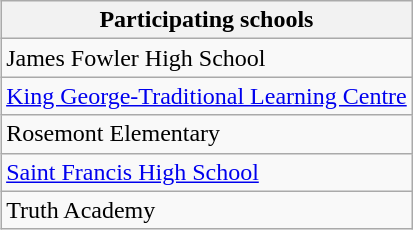<table class="wikitable" align=right>
<tr>
<th>Participating schools</th>
</tr>
<tr>
<td>James Fowler High School</td>
</tr>
<tr>
<td><a href='#'>King George-Traditional Learning Centre</a></td>
</tr>
<tr>
<td>Rosemont Elementary</td>
</tr>
<tr>
<td><a href='#'>Saint Francis High School</a></td>
</tr>
<tr>
<td>Truth Academy</td>
</tr>
</table>
